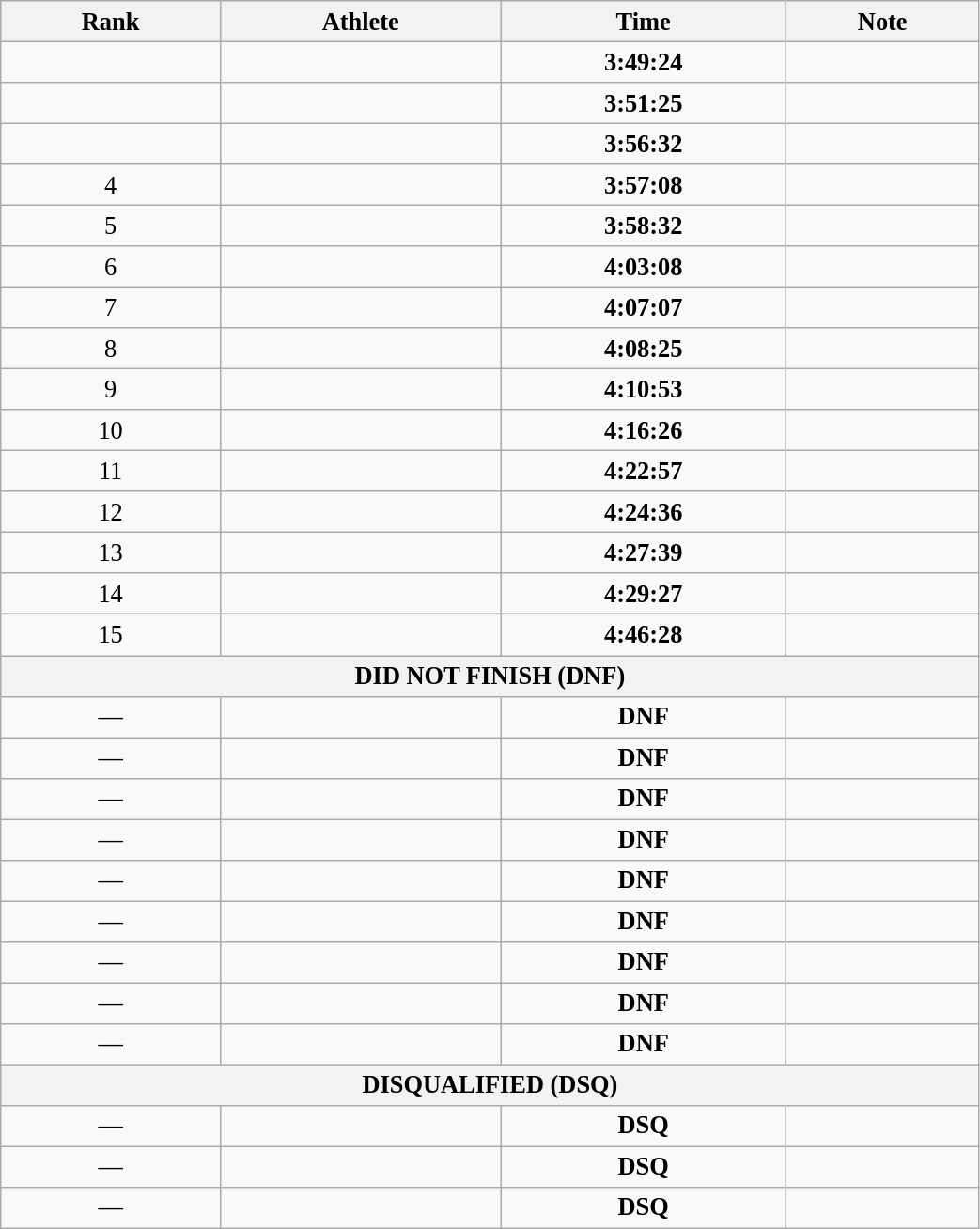<table class="wikitable" style=" text-align:center; font-size:110%;" width="55%">
<tr>
<th>Rank</th>
<th>Athlete</th>
<th>Time</th>
<th>Note</th>
</tr>
<tr>
<td></td>
<td align=left></td>
<td><strong>3:49:24</strong></td>
<td></td>
</tr>
<tr>
<td></td>
<td align=left></td>
<td><strong>3:51:25</strong></td>
<td></td>
</tr>
<tr>
<td></td>
<td align=left></td>
<td><strong>3:56:32</strong></td>
<td></td>
</tr>
<tr>
<td>4</td>
<td align=left></td>
<td><strong>3:57:08</strong></td>
<td></td>
</tr>
<tr>
<td>5</td>
<td align=left></td>
<td><strong>3:58:32</strong></td>
<td></td>
</tr>
<tr>
<td>6</td>
<td align=left></td>
<td><strong>4:03:08</strong></td>
<td></td>
</tr>
<tr>
<td>7</td>
<td align=left></td>
<td><strong>4:07:07</strong></td>
<td></td>
</tr>
<tr>
<td>8</td>
<td align=left></td>
<td><strong>4:08:25</strong></td>
<td></td>
</tr>
<tr>
<td>9</td>
<td align=left></td>
<td><strong>4:10:53</strong></td>
<td></td>
</tr>
<tr>
<td>10</td>
<td align=left></td>
<td><strong>4:16:26</strong></td>
<td></td>
</tr>
<tr>
<td>11</td>
<td align=left></td>
<td><strong>4:22:57</strong></td>
<td></td>
</tr>
<tr>
<td>12</td>
<td align=left></td>
<td><strong>4:24:36</strong></td>
<td></td>
</tr>
<tr>
<td>13</td>
<td align=left></td>
<td><strong>4:27:39</strong></td>
<td></td>
</tr>
<tr>
<td>14</td>
<td align=left></td>
<td><strong>4:29:27</strong></td>
<td></td>
</tr>
<tr>
<td>15</td>
<td align=left></td>
<td><strong>4:46:28</strong></td>
<td></td>
</tr>
<tr>
<th colspan="4">DID NOT FINISH (DNF)</th>
</tr>
<tr>
<td>—</td>
<td align=left></td>
<td><strong>DNF </strong></td>
<td></td>
</tr>
<tr>
<td>—</td>
<td align=left></td>
<td><strong>DNF </strong></td>
<td></td>
</tr>
<tr>
<td>—</td>
<td align=left></td>
<td><strong>DNF </strong></td>
<td></td>
</tr>
<tr>
<td>—</td>
<td align=left></td>
<td><strong>DNF </strong></td>
<td></td>
</tr>
<tr>
<td>—</td>
<td align=left></td>
<td><strong>DNF </strong></td>
<td></td>
</tr>
<tr>
<td>—</td>
<td align=left></td>
<td><strong>DNF </strong></td>
<td></td>
</tr>
<tr>
<td>—</td>
<td align=left></td>
<td><strong>DNF </strong></td>
<td></td>
</tr>
<tr>
<td>—</td>
<td align=left></td>
<td><strong>DNF </strong></td>
<td></td>
</tr>
<tr>
<td>—</td>
<td align=left></td>
<td><strong>DNF </strong></td>
<td></td>
</tr>
<tr>
<th colspan="4">DISQUALIFIED (DSQ)</th>
</tr>
<tr>
<td>—</td>
<td align=left></td>
<td><strong>DSQ </strong></td>
<td></td>
</tr>
<tr>
<td>—</td>
<td align=left></td>
<td><strong>DSQ </strong></td>
<td></td>
</tr>
<tr>
<td>—</td>
<td align=left></td>
<td><strong>DSQ </strong></td>
<td></td>
</tr>
</table>
